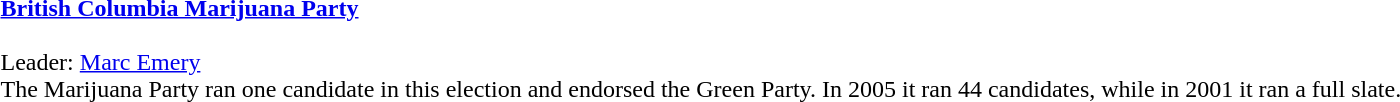<table>
<tr>
<td> </td>
<td><strong><a href='#'>British Columbia Marijuana Party</a></strong><br><br>Leader: <a href='#'>Marc Emery</a><br>The Marijuana Party ran one candidate in this election and endorsed the Green Party. In 2005 it ran 44 candidates, while in 2001 it ran a full slate.</td>
</tr>
</table>
